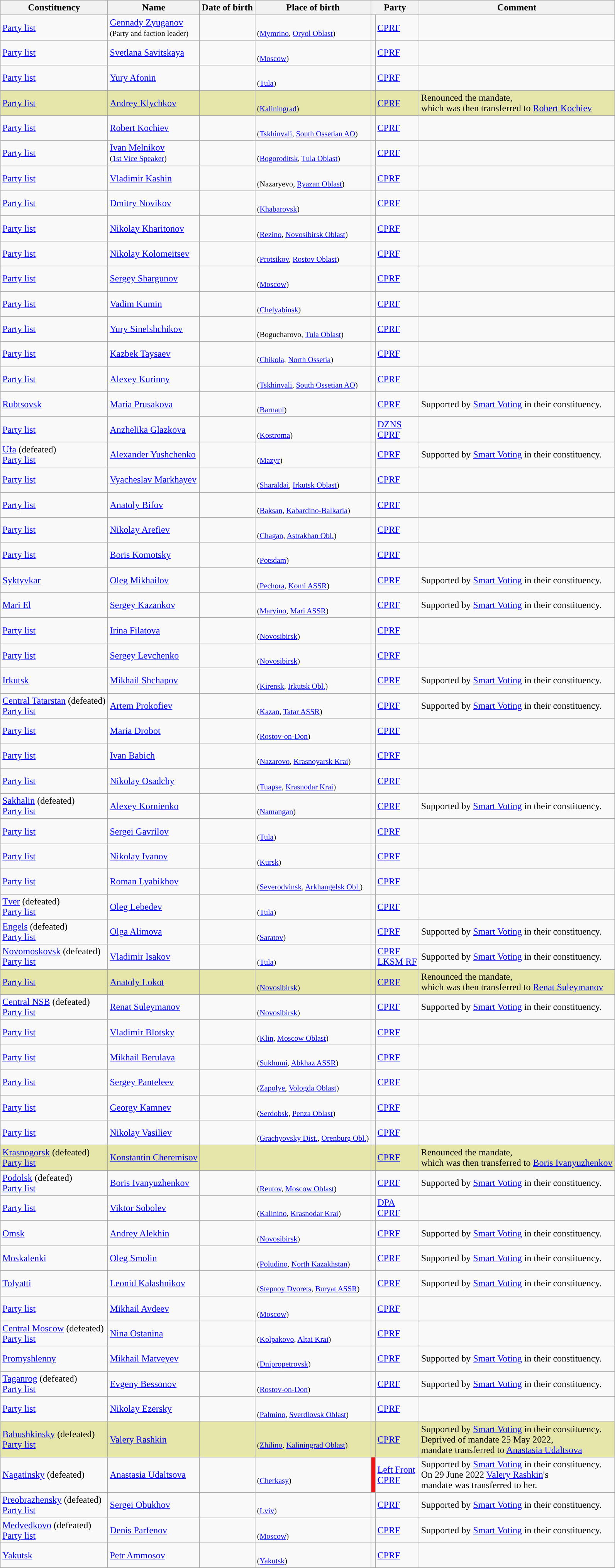<table class="wikitable sortable centre">
<tr>
<th>Constituency</th>
<th>Name</th>
<th>Date of birth</th>
<th>Place of birth</th>
<th colspan=2>Party</th>
<th>Comment</th>
</tr>
<tr>
<td><a href='#'>Party list</a></td>
<td><a href='#'>Gennady Zyuganov</a><br><small>(Party and faction leader)</small></td>
<td></td>
<td><br><small>(<a href='#'>Mymrino</a>, <a href='#'>Oryol Oblast</a>)</small></td>
<td style="background: "></td>
<td><a href='#'>CPRF</a></td>
<td></td>
</tr>
<tr>
<td><a href='#'>Party list</a></td>
<td><a href='#'>Svetlana Savitskaya</a></td>
<td></td>
<td><br><small>(<a href='#'>Moscow</a>)</small></td>
<td style="background: "></td>
<td><a href='#'>CPRF</a></td>
<td></td>
</tr>
<tr>
<td><a href='#'>Party list</a></td>
<td><a href='#'>Yury Afonin</a></td>
<td></td>
<td><br><small>(<a href='#'>Tula</a>)</small></td>
<td style="background: "></td>
<td><a href='#'>CPRF</a></td>
<td></td>
</tr>
<tr style="background:#e6e6aa;">
<td><a href='#'>Party list</a></td>
<td><a href='#'>Andrey Klychkov</a></td>
<td></td>
<td><br><small>(<a href='#'>Kaliningrad</a>)</small></td>
<td style="background: "></td>
<td><a href='#'>CPRF</a></td>
<td>Renounced the mandate,<br>which was then transferred to <a href='#'>Robert Kochiev</a></td>
</tr>
<tr>
<td><a href='#'>Party list</a></td>
<td><a href='#'>Robert Kochiev</a></td>
<td></td>
<td><br><small>(<a href='#'>Tskhinvali</a>, <a href='#'>South Ossetian AO</a>)</small></td>
<td style="background: "></td>
<td><a href='#'>CPRF</a></td>
<td></td>
</tr>
<tr>
<td><a href='#'>Party list</a></td>
<td><a href='#'>Ivan Melnikov</a><br><small>(<a href='#'>1st Vice Speaker</a>)</small></td>
<td></td>
<td><br><small>(<a href='#'>Bogoroditsk</a>, <a href='#'>Tula Oblast</a>)</small></td>
<td style="background: "></td>
<td><a href='#'>CPRF</a></td>
<td></td>
</tr>
<tr>
<td><a href='#'>Party list</a></td>
<td><a href='#'>Vladimir Kashin</a></td>
<td></td>
<td><br><small>(Nazaryevo, <a href='#'>Ryazan Oblast</a>)</small></td>
<td style="background: "></td>
<td><a href='#'>CPRF</a></td>
<td></td>
</tr>
<tr>
<td><a href='#'>Party list</a></td>
<td><a href='#'>Dmitry Novikov</a></td>
<td></td>
<td><br><small>(<a href='#'>Khabarovsk</a>)</small></td>
<td style="background: "></td>
<td><a href='#'>CPRF</a></td>
<td></td>
</tr>
<tr>
<td><a href='#'>Party list</a></td>
<td><a href='#'>Nikolay Kharitonov</a></td>
<td></td>
<td><br><small>(<a href='#'>Rezino</a>, <a href='#'>Novosibirsk Oblast</a>)</small></td>
<td style="background: "></td>
<td><a href='#'>CPRF</a></td>
<td></td>
</tr>
<tr>
<td><a href='#'>Party list</a></td>
<td><a href='#'>Nikolay Kolomeitsev</a></td>
<td></td>
<td><br><small>(<a href='#'>Protsikov</a>, <a href='#'>Rostov Oblast</a>)</small></td>
<td style="background: "></td>
<td><a href='#'>CPRF</a></td>
<td></td>
</tr>
<tr>
<td><a href='#'>Party list</a></td>
<td><a href='#'>Sergey Shargunov</a></td>
<td></td>
<td><br><small>(<a href='#'>Moscow</a>)</small></td>
<td style="background: "></td>
<td><a href='#'>CPRF</a></td>
<td></td>
</tr>
<tr>
<td><a href='#'>Party list</a></td>
<td><a href='#'>Vadim Kumin</a></td>
<td></td>
<td><br><small>(<a href='#'>Chelyabinsk</a>)</small></td>
<td style="background: "></td>
<td><a href='#'>CPRF</a></td>
<td></td>
</tr>
<tr>
<td><a href='#'>Party list</a></td>
<td><a href='#'>Yury Sinelshchikov</a></td>
<td></td>
<td><br><small>(Bogucharovo, <a href='#'>Tula Oblast</a>)</small></td>
<td style="background: "></td>
<td><a href='#'>CPRF</a></td>
<td></td>
</tr>
<tr>
<td><a href='#'>Party list</a></td>
<td><a href='#'>Kazbek Taysaev</a></td>
<td></td>
<td><br><small>(<a href='#'>Chikola</a>, <a href='#'>North Ossetia</a>)</small></td>
<td style="background: "></td>
<td><a href='#'>CPRF</a></td>
<td></td>
</tr>
<tr>
<td><a href='#'>Party list</a></td>
<td><a href='#'>Alexey Kurinny</a></td>
<td></td>
<td><br><small>(<a href='#'>Tskhinvali</a>, <a href='#'>South Ossetian AO</a>)</small></td>
<td style="background: "></td>
<td><a href='#'>CPRF</a></td>
<td></td>
</tr>
<tr>
<td><a href='#'>Rubtsovsk</a></td>
<td><a href='#'>Maria Prusakova</a></td>
<td></td>
<td><br><small>(<a href='#'>Barnaul</a>)</small></td>
<td style="background: "></td>
<td><a href='#'>CPRF</a></td>
<td>Supported by <a href='#'>Smart Voting</a> in their constituency.</td>
</tr>
<tr>
<td><a href='#'>Party list</a></td>
<td><a href='#'>Anzhelika Glazkova</a></td>
<td></td>
<td><br><small>(<a href='#'>Kostroma</a>)</small></td>
<td style="background: "></td>
<td><a href='#'>DZNS</a><br><a href='#'>CPRF</a></td>
<td></td>
</tr>
<tr>
<td><a href='#'>Ufa</a> (defeated)<br><a href='#'>Party list</a></td>
<td><a href='#'>Alexander Yushchenko</a></td>
<td></td>
<td><br><small>(<a href='#'>Mazyr</a>)</small></td>
<td style="background: "></td>
<td><a href='#'>CPRF</a></td>
<td>Supported by <a href='#'>Smart Voting</a> in their constituency.</td>
</tr>
<tr>
<td><a href='#'>Party list</a></td>
<td><a href='#'>Vyacheslav Markhayev</a></td>
<td></td>
<td><br><small>(<a href='#'>Sharaldai</a>, <a href='#'>Irkutsk Oblast</a>)</small></td>
<td style="background: "></td>
<td><a href='#'>CPRF</a></td>
<td></td>
</tr>
<tr>
<td><a href='#'>Party list</a></td>
<td><a href='#'>Anatoly Bifov</a></td>
<td></td>
<td><br><small>(<a href='#'>Baksan</a>, <a href='#'>Kabardino-Balkaria</a>)</small></td>
<td style="background: "></td>
<td><a href='#'>CPRF</a></td>
<td></td>
</tr>
<tr>
<td><a href='#'>Party list</a></td>
<td><a href='#'>Nikolay Arefiev</a></td>
<td></td>
<td><br><small>(<a href='#'>Chagan</a>, <a href='#'>Astrakhan Obl.</a>)</small></td>
<td style="background: "></td>
<td><a href='#'>CPRF</a></td>
<td></td>
</tr>
<tr>
<td><a href='#'>Party list</a></td>
<td><a href='#'>Boris Komotsky</a></td>
<td></td>
<td><br><small>(<a href='#'>Potsdam</a>)</small></td>
<td style="background: "></td>
<td><a href='#'>CPRF</a></td>
<td></td>
</tr>
<tr>
<td><a href='#'>Syktyvkar</a></td>
<td><a href='#'>Oleg Mikhailov</a></td>
<td></td>
<td><br><small>(<a href='#'>Pechora</a>, <a href='#'>Komi ASSR</a>)</small></td>
<td style="background: "></td>
<td><a href='#'>CPRF</a></td>
<td>Supported by <a href='#'>Smart Voting</a> in their constituency.</td>
</tr>
<tr>
<td><a href='#'>Mari El</a></td>
<td><a href='#'>Sergey Kazankov</a></td>
<td></td>
<td><br><small>(<a href='#'>Maryino</a>, <a href='#'>Mari ASSR</a>)</small></td>
<td style="background: "></td>
<td><a href='#'>CPRF</a></td>
<td>Supported by <a href='#'>Smart Voting</a> in their constituency.</td>
</tr>
<tr>
<td><a href='#'>Party list</a></td>
<td><a href='#'>Irina Filatova</a></td>
<td></td>
<td><br><small>(<a href='#'>Novosibirsk</a>)</small></td>
<td style="background: "></td>
<td><a href='#'>CPRF</a></td>
<td></td>
</tr>
<tr>
<td><a href='#'>Party list</a></td>
<td><a href='#'>Sergey Levchenko</a></td>
<td></td>
<td><br><small>(<a href='#'>Novosibirsk</a>)</small></td>
<td style="background: "></td>
<td><a href='#'>CPRF</a></td>
<td></td>
</tr>
<tr>
<td><a href='#'>Irkutsk</a></td>
<td><a href='#'>Mikhail Shchapov</a></td>
<td></td>
<td><br><small>(<a href='#'>Kirensk</a>, <a href='#'>Irkutsk Obl.</a>)</small></td>
<td style="background: "></td>
<td><a href='#'>CPRF</a></td>
<td>Supported by <a href='#'>Smart Voting</a> in their constituency.</td>
</tr>
<tr>
<td><a href='#'>Central Tatarstan</a> (defeated)<br><a href='#'>Party list</a></td>
<td><a href='#'>Artem Prokofiev</a></td>
<td></td>
<td><br><small>(<a href='#'>Kazan</a>, <a href='#'>Tatar ASSR</a>)</small></td>
<td style="background: "></td>
<td><a href='#'>CPRF</a></td>
<td>Supported by <a href='#'>Smart Voting</a> in their constituency.</td>
</tr>
<tr>
<td><a href='#'>Party list</a></td>
<td><a href='#'>Maria Drobot</a></td>
<td></td>
<td><br><small>(<a href='#'>Rostov-on-Don</a>)</small></td>
<td style="background: "></td>
<td><a href='#'>CPRF</a></td>
<td></td>
</tr>
<tr>
<td><a href='#'>Party list</a></td>
<td><a href='#'>Ivan Babich</a></td>
<td></td>
<td><br><small>(<a href='#'>Nazarovo</a>, <a href='#'>Krasnoyarsk Krai</a>)</small></td>
<td style="background: "></td>
<td><a href='#'>CPRF</a></td>
<td></td>
</tr>
<tr>
<td><a href='#'>Party list</a></td>
<td><a href='#'>Nikolay Osadchy</a></td>
<td></td>
<td><br><small>(<a href='#'>Tuapse</a>, <a href='#'>Krasnodar Krai</a>)</small></td>
<td style="background: "></td>
<td><a href='#'>CPRF</a></td>
<td></td>
</tr>
<tr>
<td><a href='#'>Sakhalin</a> (defeated)<br><a href='#'>Party list</a></td>
<td><a href='#'>Alexey Kornienko</a></td>
<td></td>
<td><br><small>(<a href='#'>Namangan</a>)</small></td>
<td style="background: "></td>
<td><a href='#'>CPRF</a></td>
<td>Supported by <a href='#'>Smart Voting</a> in their constituency.</td>
</tr>
<tr>
<td><a href='#'>Party list</a></td>
<td><a href='#'>Sergei Gavrilov</a></td>
<td></td>
<td><br><small>(<a href='#'>Tula</a>)</small></td>
<td style="background: "></td>
<td><a href='#'>CPRF</a></td>
<td></td>
</tr>
<tr>
<td><a href='#'>Party list</a></td>
<td><a href='#'>Nikolay Ivanov</a></td>
<td></td>
<td><br><small>(<a href='#'>Kursk</a>)</small></td>
<td style="background: "></td>
<td><a href='#'>CPRF</a></td>
<td></td>
</tr>
<tr>
<td><a href='#'>Party list</a></td>
<td><a href='#'>Roman Lyabikhov</a></td>
<td></td>
<td><br><small>(<a href='#'>Severodvinsk</a>, <a href='#'>Arkhangelsk Obl.</a>)</small></td>
<td style="background: "></td>
<td><a href='#'>CPRF</a></td>
<td></td>
</tr>
<tr>
<td><a href='#'>Tver</a> (defeated)<br><a href='#'>Party list</a></td>
<td><a href='#'>Oleg Lebedev</a></td>
<td></td>
<td><br><small>(<a href='#'>Tula</a>)</small></td>
<td style="background: "></td>
<td><a href='#'>CPRF</a></td>
<td></td>
</tr>
<tr>
<td><a href='#'>Engels</a> (defeated)<br><a href='#'>Party list</a></td>
<td><a href='#'>Olga Alimova</a></td>
<td></td>
<td><br><small>(<a href='#'>Saratov</a>)</small></td>
<td style="background: "></td>
<td><a href='#'>CPRF</a></td>
<td>Supported by <a href='#'>Smart Voting</a> in their constituency.</td>
</tr>
<tr>
<td><a href='#'>Novomoskovsk</a> (defeated)<br><a href='#'>Party list</a></td>
<td><a href='#'>Vladimir Isakov</a></td>
<td></td>
<td><br><small>(<a href='#'>Tula</a>)</small></td>
<td style="background: "></td>
<td><a href='#'>CPRF</a><br><a href='#'>LKSM RF</a></td>
<td>Supported by <a href='#'>Smart Voting</a> in their constituency.</td>
</tr>
<tr style="background:#e6e6aa;">
<td><a href='#'>Party list</a></td>
<td><a href='#'>Anatoly Lokot</a></td>
<td></td>
<td><br><small>(<a href='#'>Novosibirsk</a>)</small></td>
<td style="background: "></td>
<td><a href='#'>CPRF</a></td>
<td>Renounced the mandate,<br>which was then transferred to <a href='#'>Renat Suleymanov</a></td>
</tr>
<tr>
<td><a href='#'>Central NSB</a> (defeated)<br><a href='#'>Party list</a></td>
<td><a href='#'>Renat Suleymanov</a></td>
<td></td>
<td><br><small>(<a href='#'>Novosibirsk</a>)</small></td>
<td style="background: "></td>
<td><a href='#'>CPRF</a></td>
<td>Supported by <a href='#'>Smart Voting</a> in their constituency.</td>
</tr>
<tr>
<td><a href='#'>Party list</a></td>
<td><a href='#'>Vladimir Blotsky</a></td>
<td></td>
<td><br><small>(<a href='#'>Klin</a>, <a href='#'>Moscow Oblast</a>)</small></td>
<td style="background: "></td>
<td><a href='#'>CPRF</a></td>
<td></td>
</tr>
<tr>
<td><a href='#'>Party list</a></td>
<td><a href='#'>Mikhail Berulava</a></td>
<td></td>
<td><br><small>(<a href='#'>Sukhumi</a>, <a href='#'>Abkhaz ASSR</a>)</small></td>
<td style="background: "></td>
<td><a href='#'>CPRF</a></td>
<td></td>
</tr>
<tr>
<td><a href='#'>Party list</a></td>
<td><a href='#'>Sergey Panteleev</a></td>
<td></td>
<td><br><small>(<a href='#'>Zapolye</a>, <a href='#'>Vologda Oblast</a>)</small></td>
<td style="background: "></td>
<td><a href='#'>CPRF</a></td>
<td></td>
</tr>
<tr>
<td><a href='#'>Party list</a></td>
<td><a href='#'>Georgy Kamnev</a></td>
<td></td>
<td><br><small>(<a href='#'>Serdobsk</a>, <a href='#'>Penza Oblast</a>)</small></td>
<td style="background: "></td>
<td><a href='#'>CPRF</a></td>
<td></td>
</tr>
<tr>
<td><a href='#'>Party list</a></td>
<td><a href='#'>Nikolay Vasiliev</a></td>
<td></td>
<td><br><small>(<a href='#'>Grachyovsky Dist.</a>, <a href='#'>Orenburg Obl.</a>)</small></td>
<td style="background: "></td>
<td><a href='#'>CPRF</a></td>
<td></td>
</tr>
<tr style="background:#e6e6aa;">
<td><a href='#'>Krasnogorsk</a> (defeated)<br><a href='#'>Party list</a></td>
<td><a href='#'>Konstantin Cheremisov</a></td>
<td></td>
<td></td>
<td style="background: "></td>
<td><a href='#'>CPRF</a></td>
<td>Renounced the mandate,<br>which was then transferred to <a href='#'>Boris Ivanyuzhenkov</a></td>
</tr>
<tr>
<td><a href='#'>Podolsk</a> (defeated)<br><a href='#'>Party list</a></td>
<td><a href='#'>Boris Ivanyuzhenkov</a></td>
<td></td>
<td><br><small>(<a href='#'>Reutov</a>, <a href='#'>Moscow Oblast</a>)</small></td>
<td style="background: "></td>
<td><a href='#'>CPRF</a></td>
<td>Supported by <a href='#'>Smart Voting</a> in their constituency.</td>
</tr>
<tr>
<td><a href='#'>Party list</a></td>
<td><a href='#'>Viktor Sobolev</a></td>
<td></td>
<td><br><small>(<a href='#'>Kalinino</a>, <a href='#'>Krasnodar Krai</a>)</small></td>
<td style="background: "></td>
<td><a href='#'>DPA</a><br><a href='#'>CPRF</a></td>
<td></td>
</tr>
<tr>
<td><a href='#'>Omsk</a></td>
<td><a href='#'>Andrey Alekhin</a></td>
<td></td>
<td><br><small>(<a href='#'>Novosibirsk</a>)</small></td>
<td style="background: "></td>
<td><a href='#'>CPRF</a></td>
<td>Supported by <a href='#'>Smart Voting</a> in their constituency.</td>
</tr>
<tr>
<td><a href='#'>Moskalenki</a></td>
<td><a href='#'>Oleg Smolin</a></td>
<td></td>
<td><br><small>(<a href='#'>Poludino</a>, <a href='#'>North Kazakhstan</a>)</small></td>
<td style="background: "></td>
<td><a href='#'>CPRF</a></td>
<td>Supported by <a href='#'>Smart Voting</a> in their constituency.</td>
</tr>
<tr>
<td><a href='#'>Tolyatti</a></td>
<td><a href='#'>Leonid Kalashnikov</a></td>
<td></td>
<td><br><small>(<a href='#'>Stepnoy Dvorets</a>, <a href='#'>Buryat ASSR</a>)</small></td>
<td style="background: "></td>
<td><a href='#'>CPRF</a></td>
<td>Supported by <a href='#'>Smart Voting</a> in their constituency.</td>
</tr>
<tr>
<td><a href='#'>Party list</a></td>
<td><a href='#'>Mikhail Avdeev</a></td>
<td></td>
<td><br><small>(<a href='#'>Moscow</a>)</small></td>
<td style="background: "></td>
<td><a href='#'>CPRF</a></td>
<td></td>
</tr>
<tr>
<td><a href='#'>Central Moscow</a> (defeated)<br><a href='#'>Party list</a></td>
<td><a href='#'>Nina Ostanina</a></td>
<td></td>
<td><br><small>(<a href='#'>Kolpakovo</a>, <a href='#'>Altai Krai</a>)</small></td>
<td style="background: "></td>
<td><a href='#'>CPRF</a></td>
<td></td>
</tr>
<tr>
<td><a href='#'>Promyshlenny</a></td>
<td><a href='#'>Mikhail Matveyev</a></td>
<td></td>
<td><br><small>(<a href='#'>Dnipropetrovsk</a>)</small></td>
<td style="background: "></td>
<td><a href='#'>CPRF</a></td>
<td>Supported by <a href='#'>Smart Voting</a> in their constituency.</td>
</tr>
<tr>
<td><a href='#'>Taganrog</a> (defeated)<br><a href='#'>Party list</a></td>
<td><a href='#'>Evgeny Bessonov</a></td>
<td></td>
<td><br><small>(<a href='#'>Rostov-on-Don</a>)</small></td>
<td style="background: "></td>
<td><a href='#'>CPRF</a></td>
<td>Supported by <a href='#'>Smart Voting</a> in their constituency.</td>
</tr>
<tr>
<td><a href='#'>Party list</a></td>
<td><a href='#'>Nikolay Ezersky</a></td>
<td></td>
<td><br><small>(<a href='#'>Palmino</a>, <a href='#'>Sverdlovsk Oblast</a>)</small></td>
<td style="background: "></td>
<td><a href='#'>CPRF</a></td>
<td></td>
</tr>
<tr style="background:#e6e6aa;">
<td><a href='#'>Babushkinsky</a> (defeated)<br><a href='#'>Party list</a></td>
<td><a href='#'>Valery Rashkin</a></td>
<td></td>
<td><br><small>(<a href='#'>Zhilino</a>, <a href='#'>Kaliningrad Oblast</a>)</small></td>
<td style="background: "></td>
<td><a href='#'>CPRF</a></td>
<td>Supported by <a href='#'>Smart Voting</a> in their constituency.<br>Deprived of mandate 25 May 2022,<br>mandate transferred to <a href='#'>Anastasia Udaltsova</a></td>
</tr>
<tr>
<td><a href='#'>Nagatinsky</a> (defeated)</td>
<td><a href='#'>Anastasia Udaltsova</a></td>
<td></td>
<td><br><small>(<a href='#'>Cherkasy</a>)</small></td>
<td style="background: #ED1515;"></td>
<td><a href='#'>Left Front</a><br><a href='#'>CPRF</a></td>
<td>Supported by <a href='#'>Smart Voting</a> in their constituency.<br>On 29 June 2022 <a href='#'>Valery Rashkin</a>'s<br>mandate was transferred to her.</td>
</tr>
<tr>
<td><a href='#'>Preobrazhensky</a> (defeated)<br><a href='#'>Party list</a></td>
<td><a href='#'>Sergei Obukhov</a></td>
<td></td>
<td><br><small>(<a href='#'>Lviv</a>)</small></td>
<td style="background: "></td>
<td><a href='#'>CPRF</a></td>
<td>Supported by <a href='#'>Smart Voting</a> in their constituency.</td>
</tr>
<tr>
<td><a href='#'>Medvedkovo</a> (defeated)<br><a href='#'>Party list</a></td>
<td><a href='#'>Denis Parfenov</a></td>
<td></td>
<td><br><small>(<a href='#'>Moscow</a>)</small></td>
<td style="background: "></td>
<td><a href='#'>CPRF</a></td>
<td>Supported by <a href='#'>Smart Voting</a> in their constituency.</td>
</tr>
<tr>
<td><a href='#'>Yakutsk</a></td>
<td><a href='#'>Petr Ammosov</a></td>
<td></td>
<td><br><small>(<a href='#'>Yakutsk</a>)</small></td>
<td style="background: "></td>
<td><a href='#'>CPRF</a></td>
<td></td>
</tr>
<tr>
</tr>
</table>
